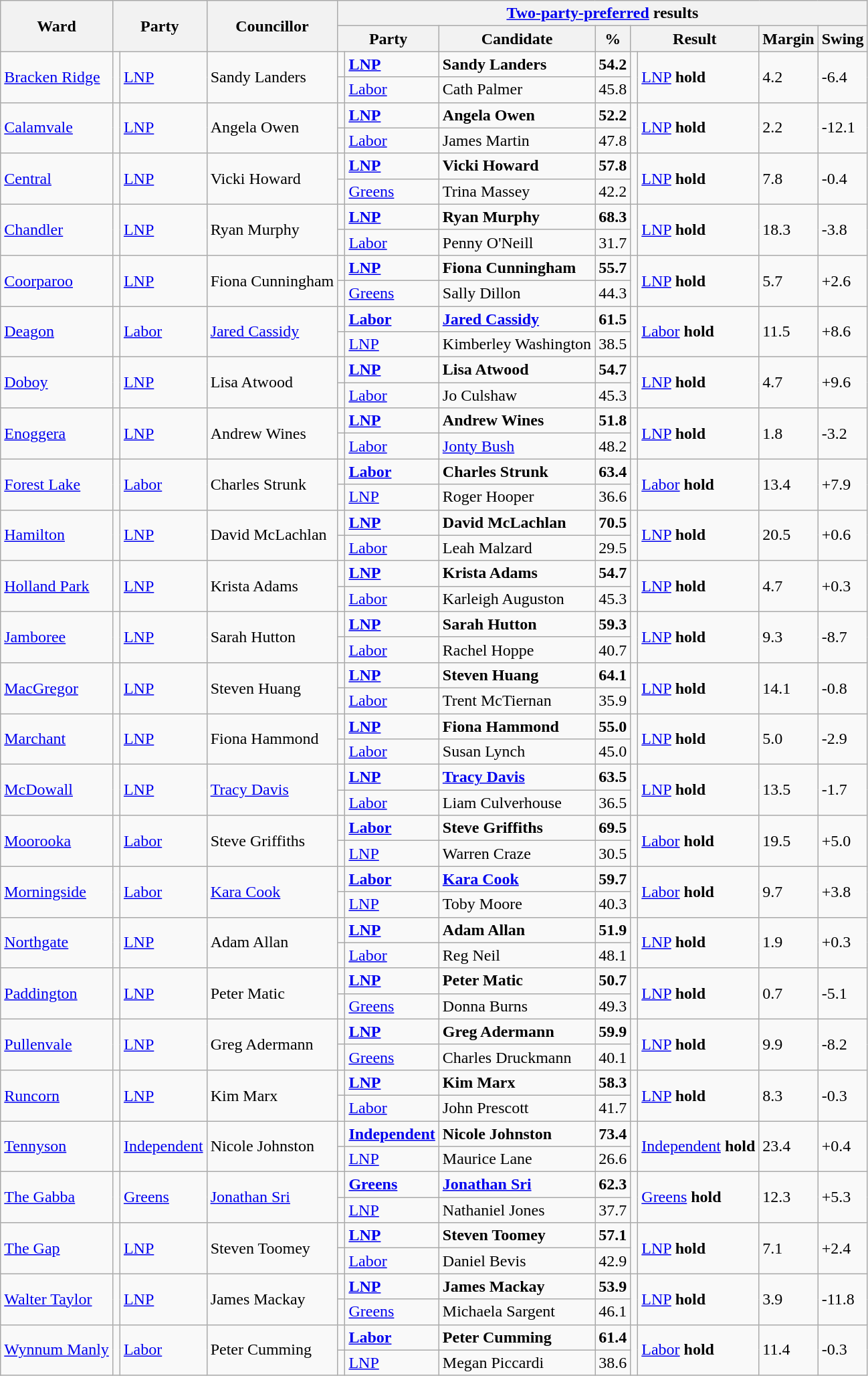<table class="wikitable">
<tr>
<th rowspan="2">Ward</th>
<th colspan="2" rowspan="2">Party</th>
<th rowspan="2">Councillor</th>
<th colspan="8"><a href='#'>Two-party-preferred</a> results</th>
</tr>
<tr>
<th colspan="2">Party</th>
<th>Candidate</th>
<th>%</th>
<th colspan="2">Result</th>
<th>Margin</th>
<th>Swing</th>
</tr>
<tr>
<td rowspan="2"><a href='#'>Bracken Ridge</a></td>
<td rowspan="2" ></td>
<td rowspan="2"><a href='#'>LNP</a></td>
<td rowspan="2">Sandy Landers</td>
<td></td>
<td><a href='#'><strong>LNP</strong></a></td>
<td><strong>Sandy Landers</strong></td>
<td><strong>54.2</strong></td>
<td rowspan="2" ></td>
<td rowspan="2"><a href='#'>LNP</a> <strong>hold</strong></td>
<td rowspan="2">4.2</td>
<td rowspan="2">-6.4</td>
</tr>
<tr>
<td></td>
<td><a href='#'>Labor</a></td>
<td>Cath Palmer</td>
<td>45.8</td>
</tr>
<tr>
<td rowspan="2"><a href='#'>Calamvale</a></td>
<td rowspan="2" ></td>
<td rowspan="2"><a href='#'>LNP</a></td>
<td rowspan="2">Angela Owen</td>
<td></td>
<td><a href='#'><strong>LNP</strong></a></td>
<td><strong>Angela Owen</strong></td>
<td><strong>52.2</strong></td>
<td rowspan="2" ></td>
<td rowspan="2"><a href='#'>LNP</a> <strong>hold</strong></td>
<td rowspan="2">2.2</td>
<td rowspan="2">-12.1</td>
</tr>
<tr>
<td></td>
<td><a href='#'>Labor</a></td>
<td>James Martin</td>
<td>47.8</td>
</tr>
<tr>
<td rowspan="2"><a href='#'>Central</a></td>
<td rowspan="2" ></td>
<td rowspan="2"><a href='#'>LNP</a></td>
<td rowspan="2">Vicki Howard</td>
<td></td>
<td><a href='#'><strong>LNP</strong></a></td>
<td><strong>Vicki Howard</strong></td>
<td><strong>57.8</strong></td>
<td rowspan="2" ></td>
<td rowspan="2"><a href='#'>LNP</a> <strong>hold</strong></td>
<td rowspan="2">7.8</td>
<td rowspan="2">-0.4</td>
</tr>
<tr>
<td></td>
<td><a href='#'>Greens</a></td>
<td>Trina Massey</td>
<td>42.2</td>
</tr>
<tr>
<td rowspan="2"><a href='#'>Chandler</a></td>
<td rowspan="2" ></td>
<td rowspan="2"><a href='#'>LNP</a></td>
<td rowspan="2">Ryan Murphy</td>
<td></td>
<td><a href='#'><strong>LNP</strong></a></td>
<td><strong>Ryan Murphy</strong></td>
<td><strong>68.3</strong></td>
<td rowspan="2" ></td>
<td rowspan="2"><a href='#'>LNP</a> <strong>hold</strong></td>
<td rowspan="2">18.3</td>
<td rowspan="2">-3.8</td>
</tr>
<tr>
<td></td>
<td><a href='#'>Labor</a></td>
<td>Penny O'Neill</td>
<td>31.7</td>
</tr>
<tr>
<td rowspan="2"><a href='#'>Coorparoo</a></td>
<td rowspan="2" ></td>
<td rowspan="2"><a href='#'>LNP</a></td>
<td rowspan="2">Fiona Cunningham</td>
<td></td>
<td><a href='#'><strong>LNP</strong></a></td>
<td><strong>Fiona Cunningham</strong></td>
<td><strong>55.7</strong></td>
<td rowspan="2" ></td>
<td rowspan="2"><a href='#'>LNP</a> <strong>hold</strong></td>
<td rowspan="2">5.7</td>
<td rowspan="2">+2.6</td>
</tr>
<tr>
<td></td>
<td><a href='#'>Greens</a></td>
<td>Sally Dillon</td>
<td>44.3</td>
</tr>
<tr>
<td rowspan="2"><a href='#'>Deagon</a></td>
<td rowspan="2" ></td>
<td rowspan="2"><a href='#'>Labor</a></td>
<td rowspan="2"><a href='#'>Jared Cassidy</a></td>
<td></td>
<td><a href='#'><strong>Labor</strong></a></td>
<td><strong><a href='#'>Jared Cassidy</a></strong></td>
<td><strong>61.5</strong></td>
<td rowspan="2" ></td>
<td rowspan="2"><a href='#'>Labor</a> <strong>hold</strong></td>
<td rowspan="2">11.5</td>
<td rowspan="2">+8.6</td>
</tr>
<tr>
<td></td>
<td><a href='#'>LNP</a></td>
<td>Kimberley Washington</td>
<td>38.5</td>
</tr>
<tr>
<td rowspan="2"><a href='#'>Doboy</a></td>
<td rowspan="2" ></td>
<td rowspan="2"><a href='#'>LNP</a></td>
<td rowspan="2">Lisa Atwood</td>
<td></td>
<td><a href='#'><strong>LNP</strong></a></td>
<td><strong>Lisa Atwood</strong></td>
<td><strong>54.7</strong></td>
<td rowspan="2" ></td>
<td rowspan="2"><a href='#'>LNP</a> <strong>hold</strong></td>
<td rowspan="2">4.7</td>
<td rowspan="2">+9.6</td>
</tr>
<tr>
<td></td>
<td><a href='#'>Labor</a></td>
<td>Jo Culshaw</td>
<td>45.3</td>
</tr>
<tr>
<td rowspan="2"><a href='#'>Enoggera</a></td>
<td rowspan="2" ></td>
<td rowspan="2"><a href='#'>LNP</a></td>
<td rowspan="2">Andrew Wines</td>
<td></td>
<td><a href='#'><strong>LNP</strong></a></td>
<td><strong>Andrew Wines</strong></td>
<td><strong>51.8</strong></td>
<td rowspan="2" ></td>
<td rowspan="2"><a href='#'>LNP</a> <strong>hold</strong></td>
<td rowspan="2">1.8</td>
<td rowspan="2">-3.2</td>
</tr>
<tr>
<td></td>
<td><a href='#'>Labor</a></td>
<td><a href='#'>Jonty Bush</a></td>
<td>48.2</td>
</tr>
<tr>
<td rowspan="2"><a href='#'>Forest Lake</a></td>
<td rowspan="2" ></td>
<td rowspan="2"><a href='#'>Labor</a></td>
<td rowspan="2">Charles Strunk</td>
<td></td>
<td><a href='#'><strong>Labor</strong></a></td>
<td><strong>Charles Strunk</strong></td>
<td><strong>63.4</strong></td>
<td rowspan="2" ></td>
<td rowspan="2"><a href='#'>Labor</a> <strong>hold</strong></td>
<td rowspan="2">13.4</td>
<td rowspan="2">+7.9</td>
</tr>
<tr>
<td></td>
<td><a href='#'>LNP</a></td>
<td>Roger Hooper</td>
<td>36.6</td>
</tr>
<tr>
<td rowspan="2"><a href='#'>Hamilton</a></td>
<td rowspan="2" ></td>
<td rowspan="2"><a href='#'>LNP</a></td>
<td rowspan="2">David McLachlan</td>
<td></td>
<td><a href='#'><strong>LNP</strong></a></td>
<td><strong>David McLachlan</strong></td>
<td><strong>70.5</strong></td>
<td rowspan="2" ></td>
<td rowspan="2"><a href='#'>LNP</a> <strong>hold</strong></td>
<td rowspan="2">20.5</td>
<td rowspan="2">+0.6</td>
</tr>
<tr>
<td></td>
<td><a href='#'>Labor</a></td>
<td>Leah Malzard</td>
<td>29.5</td>
</tr>
<tr>
<td rowspan="2"><a href='#'>Holland Park</a></td>
<td rowspan="2" ></td>
<td rowspan="2"><a href='#'>LNP</a></td>
<td rowspan="2">Krista Adams</td>
<td></td>
<td><a href='#'><strong>LNP</strong></a></td>
<td><strong>Krista Adams</strong></td>
<td><strong>54.7</strong></td>
<td rowspan="2" ></td>
<td rowspan="2"><a href='#'>LNP</a> <strong>hold</strong></td>
<td rowspan="2">4.7</td>
<td rowspan="2">+0.3</td>
</tr>
<tr>
<td></td>
<td><a href='#'>Labor</a></td>
<td>Karleigh Auguston</td>
<td>45.3</td>
</tr>
<tr>
<td rowspan="2"><a href='#'>Jamboree</a></td>
<td rowspan="2" ></td>
<td rowspan="2"><a href='#'>LNP</a></td>
<td rowspan="2">Sarah Hutton</td>
<td></td>
<td><a href='#'><strong>LNP</strong></a></td>
<td><strong>Sarah Hutton</strong></td>
<td><strong>59.3</strong></td>
<td rowspan="2" ></td>
<td rowspan="2"><a href='#'>LNP</a> <strong>hold</strong></td>
<td rowspan="2">9.3</td>
<td rowspan="2">-8.7</td>
</tr>
<tr>
<td></td>
<td><a href='#'>Labor</a></td>
<td>Rachel Hoppe</td>
<td>40.7</td>
</tr>
<tr>
<td rowspan="2"><a href='#'>MacGregor</a></td>
<td rowspan="2" ></td>
<td rowspan="2"><a href='#'>LNP</a></td>
<td rowspan="2">Steven Huang</td>
<td></td>
<td><a href='#'><strong>LNP</strong></a></td>
<td><strong>Steven Huang</strong></td>
<td><strong>64.1</strong></td>
<td rowspan="2" ></td>
<td rowspan="2"><a href='#'>LNP</a> <strong>hold</strong></td>
<td rowspan="2">14.1</td>
<td rowspan="2">-0.8</td>
</tr>
<tr>
<td></td>
<td><a href='#'>Labor</a></td>
<td>Trent McTiernan</td>
<td>35.9</td>
</tr>
<tr>
<td rowspan="2"><a href='#'>Marchant</a></td>
<td rowspan="2" ></td>
<td rowspan="2"><a href='#'>LNP</a></td>
<td rowspan="2">Fiona Hammond</td>
<td></td>
<td><a href='#'><strong>LNP</strong></a></td>
<td><strong>Fiona Hammond</strong></td>
<td><strong>55.0</strong></td>
<td rowspan="2" ></td>
<td rowspan="2"><a href='#'>LNP</a> <strong>hold</strong></td>
<td rowspan="2">5.0</td>
<td rowspan="2">-2.9</td>
</tr>
<tr>
<td></td>
<td><a href='#'>Labor</a></td>
<td>Susan Lynch</td>
<td>45.0</td>
</tr>
<tr>
<td rowspan="2"><a href='#'>McDowall</a></td>
<td rowspan="2" ></td>
<td rowspan="2"><a href='#'>LNP</a></td>
<td rowspan="2"><a href='#'>Tracy Davis</a></td>
<td></td>
<td><a href='#'><strong>LNP</strong></a></td>
<td><strong><a href='#'>Tracy Davis</a></strong></td>
<td><strong>63.5</strong></td>
<td rowspan="2" ></td>
<td rowspan="2"><a href='#'>LNP</a> <strong>hold</strong></td>
<td rowspan="2">13.5</td>
<td rowspan="2">-1.7</td>
</tr>
<tr>
<td></td>
<td><a href='#'>Labor</a></td>
<td>Liam Culverhouse</td>
<td>36.5</td>
</tr>
<tr>
<td rowspan="2"><a href='#'>Moorooka</a></td>
<td rowspan="2" ></td>
<td rowspan="2"><a href='#'>Labor</a></td>
<td rowspan="2">Steve Griffiths</td>
<td></td>
<td><a href='#'><strong>Labor</strong></a></td>
<td><strong>Steve Griffiths</strong></td>
<td><strong>69.5</strong></td>
<td rowspan="2" ></td>
<td rowspan="2"><a href='#'>Labor</a> <strong>hold</strong></td>
<td rowspan="2">19.5</td>
<td rowspan="2">+5.0</td>
</tr>
<tr>
<td></td>
<td><a href='#'>LNP</a></td>
<td>Warren Craze</td>
<td>30.5</td>
</tr>
<tr>
<td rowspan="2"><a href='#'>Morningside</a></td>
<td rowspan="2" ></td>
<td rowspan="2"><a href='#'>Labor</a></td>
<td rowspan="2"><a href='#'>Kara Cook</a></td>
<td></td>
<td><a href='#'><strong>Labor</strong></a></td>
<td><strong><a href='#'>Kara Cook</a></strong></td>
<td><strong>59.7</strong></td>
<td rowspan="2" ></td>
<td rowspan="2"><a href='#'>Labor</a> <strong>hold</strong></td>
<td rowspan="2">9.7</td>
<td rowspan="2">+3.8</td>
</tr>
<tr>
<td></td>
<td><a href='#'>LNP</a></td>
<td>Toby Moore</td>
<td>40.3</td>
</tr>
<tr>
<td rowspan="2"><a href='#'>Northgate</a></td>
<td rowspan="2" ></td>
<td rowspan="2"><a href='#'>LNP</a></td>
<td rowspan="2">Adam Allan</td>
<td></td>
<td><a href='#'><strong>LNP</strong></a></td>
<td><strong>Adam Allan</strong></td>
<td><strong>51.9</strong></td>
<td rowspan="2" ></td>
<td rowspan="2"><a href='#'>LNP</a> <strong>hold</strong></td>
<td rowspan="2">1.9</td>
<td rowspan="2">+0.3</td>
</tr>
<tr>
<td></td>
<td><a href='#'>Labor</a></td>
<td>Reg Neil</td>
<td>48.1</td>
</tr>
<tr>
<td rowspan="2"><a href='#'>Paddington</a></td>
<td rowspan="2" ></td>
<td rowspan="2"><a href='#'>LNP</a></td>
<td rowspan="2">Peter Matic</td>
<td></td>
<td><a href='#'><strong>LNP</strong></a></td>
<td><strong>Peter Matic</strong></td>
<td><strong>50.7</strong></td>
<td rowspan="2" ></td>
<td rowspan="2"><a href='#'>LNP</a> <strong>hold</strong></td>
<td rowspan="2">0.7</td>
<td rowspan="2">-5.1</td>
</tr>
<tr>
<td></td>
<td><a href='#'>Greens</a></td>
<td>Donna Burns</td>
<td>49.3</td>
</tr>
<tr>
<td rowspan="2"><a href='#'>Pullenvale</a></td>
<td rowspan="2" ></td>
<td rowspan="2"><a href='#'>LNP</a></td>
<td rowspan="2">Greg Adermann</td>
<td></td>
<td><a href='#'><strong>LNP</strong></a></td>
<td><strong>Greg Adermann</strong></td>
<td><strong>59.9</strong></td>
<td rowspan="2" ></td>
<td rowspan="2"><a href='#'>LNP</a> <strong>hold</strong></td>
<td rowspan="2">9.9</td>
<td rowspan="2">-8.2</td>
</tr>
<tr>
<td></td>
<td><a href='#'>Greens</a></td>
<td>Charles Druckmann</td>
<td>40.1</td>
</tr>
<tr>
<td rowspan="2"><a href='#'>Runcorn</a></td>
<td rowspan="2" ></td>
<td rowspan="2"><a href='#'>LNP</a></td>
<td rowspan="2">Kim Marx</td>
<td></td>
<td><a href='#'><strong>LNP</strong></a></td>
<td><strong>Kim Marx</strong></td>
<td><strong>58.3</strong></td>
<td rowspan="2" ></td>
<td rowspan="2"><a href='#'>LNP</a> <strong>hold</strong></td>
<td rowspan="2">8.3</td>
<td rowspan="2">-0.3</td>
</tr>
<tr>
<td></td>
<td><a href='#'>Labor</a></td>
<td>John Prescott</td>
<td>41.7</td>
</tr>
<tr>
<td rowspan="2"><a href='#'>Tennyson</a></td>
<td rowspan="2" ></td>
<td rowspan="2"><a href='#'>Independent</a></td>
<td rowspan="2">Nicole Johnston</td>
<td></td>
<td><a href='#'><strong>Independent</strong></a></td>
<td><strong>Nicole Johnston</strong></td>
<td><strong>73.4</strong></td>
<td rowspan="2" ></td>
<td rowspan="2"><a href='#'>Independent</a> <strong>hold</strong></td>
<td rowspan="2">23.4</td>
<td rowspan="2">+0.4</td>
</tr>
<tr>
<td></td>
<td><a href='#'>LNP</a></td>
<td>Maurice Lane</td>
<td>26.6</td>
</tr>
<tr>
<td rowspan="2"><a href='#'>The Gabba</a></td>
<td rowspan="2" ></td>
<td rowspan="2"><a href='#'>Greens</a></td>
<td rowspan="2"><a href='#'>Jonathan Sri</a></td>
<td></td>
<td><a href='#'><strong>Greens</strong></a></td>
<td><strong><a href='#'>Jonathan Sri</a></strong></td>
<td><strong>62.3</strong></td>
<td rowspan="2" ></td>
<td rowspan="2"><a href='#'>Greens</a> <strong>hold</strong></td>
<td rowspan="2">12.3</td>
<td rowspan="2">+5.3</td>
</tr>
<tr>
<td></td>
<td><a href='#'>LNP</a></td>
<td>Nathaniel Jones</td>
<td>37.7</td>
</tr>
<tr>
<td rowspan="2"><a href='#'>The Gap</a></td>
<td rowspan="2" ></td>
<td rowspan="2"><a href='#'>LNP</a></td>
<td rowspan="2">Steven Toomey</td>
<td></td>
<td><a href='#'><strong>LNP</strong></a></td>
<td><strong>Steven Toomey</strong></td>
<td><strong>57.1</strong></td>
<td rowspan="2" ></td>
<td rowspan="2"><a href='#'>LNP</a> <strong>hold</strong></td>
<td rowspan="2">7.1</td>
<td rowspan="2">+2.4</td>
</tr>
<tr>
<td></td>
<td><a href='#'>Labor</a></td>
<td>Daniel Bevis</td>
<td>42.9</td>
</tr>
<tr>
<td rowspan="2"><a href='#'>Walter Taylor</a></td>
<td rowspan="2" ></td>
<td rowspan="2"><a href='#'>LNP</a></td>
<td rowspan="2">James Mackay</td>
<td></td>
<td><a href='#'><strong>LNP</strong></a></td>
<td><strong>James Mackay</strong></td>
<td><strong>53.9</strong></td>
<td rowspan="2" ></td>
<td rowspan="2"><a href='#'>LNP</a> <strong>hold</strong></td>
<td rowspan="2">3.9</td>
<td rowspan="2">-11.8</td>
</tr>
<tr>
<td></td>
<td><a href='#'>Greens</a></td>
<td>Michaela Sargent</td>
<td>46.1</td>
</tr>
<tr>
<td rowspan="2"><a href='#'>Wynnum Manly</a></td>
<td rowspan="2" ></td>
<td rowspan="2"><a href='#'>Labor</a></td>
<td rowspan="2">Peter Cumming</td>
<td></td>
<td><a href='#'><strong>Labor</strong></a></td>
<td><strong>Peter Cumming</strong></td>
<td><strong>61.4</strong></td>
<td rowspan="2" ></td>
<td rowspan="2"><a href='#'>Labor</a> <strong>hold</strong></td>
<td rowspan="2">11.4</td>
<td rowspan="2">-0.3</td>
</tr>
<tr>
<td></td>
<td><a href='#'>LNP</a></td>
<td>Megan Piccardi</td>
<td>38.6</td>
</tr>
</table>
